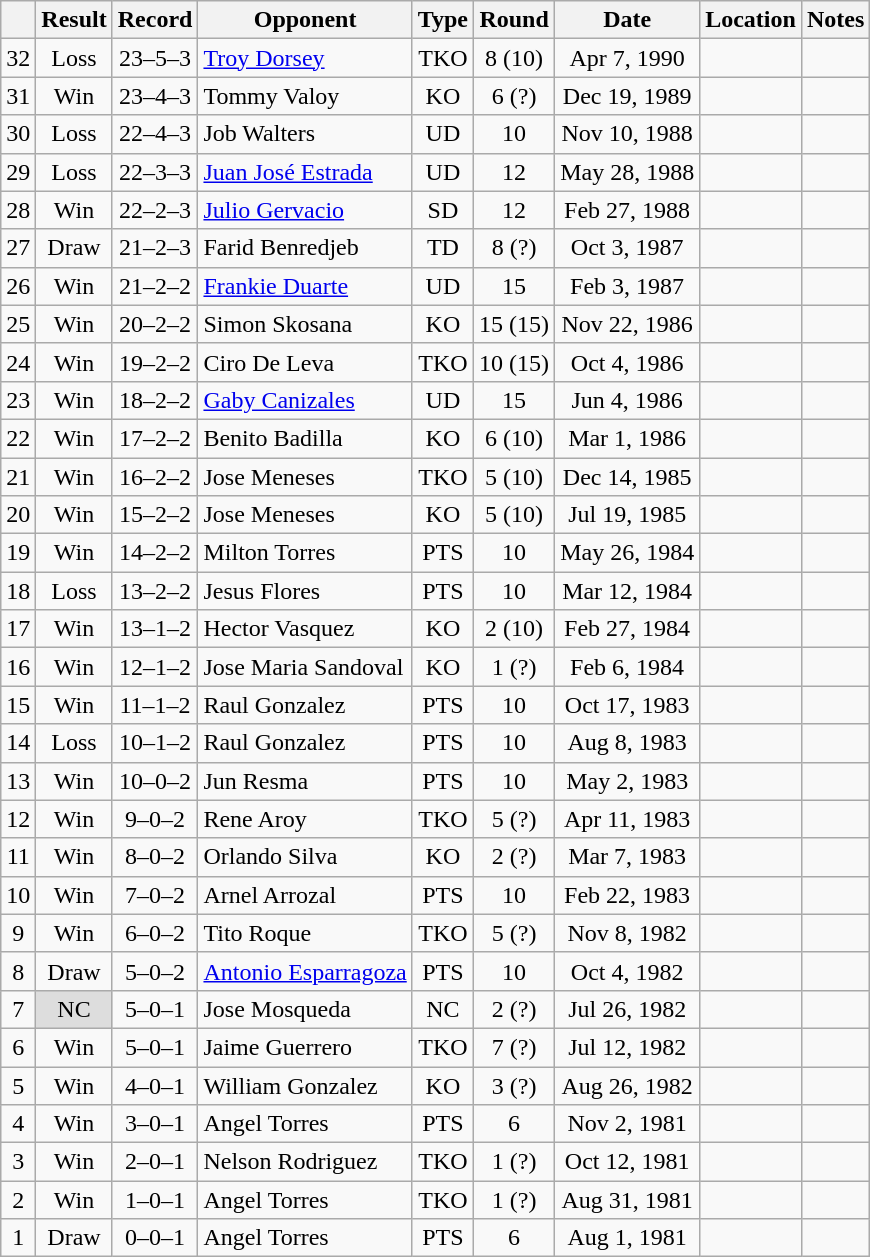<table class="wikitable" style="text-align:center;">
<tr>
<th></th>
<th>Result</th>
<th>Record</th>
<th>Opponent</th>
<th>Type</th>
<th>Round</th>
<th>Date</th>
<th>Location</th>
<th>Notes</th>
</tr>
<tr>
<td>32</td>
<td>Loss</td>
<td>23–5–3 </td>
<td align=left><a href='#'>Troy Dorsey</a></td>
<td>TKO</td>
<td>8 (10)</td>
<td>Apr 7, 1990</td>
<td align=left></td>
<td align=left></td>
</tr>
<tr>
<td>31</td>
<td>Win</td>
<td>23–4–3 </td>
<td align=left>Tommy Valoy</td>
<td>KO</td>
<td>6 (?)</td>
<td>Dec 19, 1989</td>
<td align=left></td>
<td align=left></td>
</tr>
<tr>
<td>30</td>
<td>Loss</td>
<td>22–4–3 </td>
<td align=left>Job Walters</td>
<td>UD</td>
<td>10</td>
<td>Nov 10, 1988</td>
<td align=left></td>
<td align=left></td>
</tr>
<tr>
<td>29</td>
<td>Loss</td>
<td>22–3–3 </td>
<td align=left><a href='#'>Juan José Estrada</a></td>
<td>UD</td>
<td>12</td>
<td>May 28, 1988</td>
<td align=left></td>
<td align=left></td>
</tr>
<tr>
<td>28</td>
<td>Win</td>
<td>22–2–3 </td>
<td align=left><a href='#'>Julio Gervacio</a></td>
<td>SD</td>
<td>12</td>
<td>Feb 27, 1988</td>
<td align=left></td>
<td align=left></td>
</tr>
<tr>
<td>27</td>
<td>Draw</td>
<td>21–2–3 </td>
<td align=left>Farid Benredjeb</td>
<td>TD</td>
<td>8 (?)</td>
<td>Oct 3, 1987</td>
<td align=left></td>
<td align=left></td>
</tr>
<tr>
<td>26</td>
<td>Win</td>
<td>21–2–2 </td>
<td align=left><a href='#'>Frankie Duarte</a></td>
<td>UD</td>
<td>15</td>
<td>Feb 3, 1987</td>
<td align=left></td>
<td align=left></td>
</tr>
<tr>
<td>25</td>
<td>Win</td>
<td>20–2–2 </td>
<td align=left>Simon Skosana</td>
<td>KO</td>
<td>15 (15)</td>
<td>Nov 22, 1986</td>
<td align=left></td>
<td align=left></td>
</tr>
<tr>
<td>24</td>
<td>Win</td>
<td>19–2–2 </td>
<td align=left>Ciro De Leva</td>
<td>TKO</td>
<td>10 (15)</td>
<td>Oct 4, 1986</td>
<td align=left></td>
<td align=left></td>
</tr>
<tr>
<td>23</td>
<td>Win</td>
<td>18–2–2 </td>
<td align=left><a href='#'>Gaby Canizales</a></td>
<td>UD</td>
<td>15</td>
<td>Jun 4, 1986</td>
<td align=left></td>
<td align=left></td>
</tr>
<tr>
<td>22</td>
<td>Win</td>
<td>17–2–2 </td>
<td align=left>Benito Badilla</td>
<td>KO</td>
<td>6 (10)</td>
<td>Mar 1, 1986</td>
<td align=left></td>
<td align=left></td>
</tr>
<tr>
<td>21</td>
<td>Win</td>
<td>16–2–2 </td>
<td align=left>Jose Meneses</td>
<td>TKO</td>
<td>5 (10)</td>
<td>Dec 14, 1985</td>
<td align=left></td>
<td align=left></td>
</tr>
<tr>
<td>20</td>
<td>Win</td>
<td>15–2–2 </td>
<td align=left>Jose Meneses</td>
<td>KO</td>
<td>5 (10)</td>
<td>Jul 19, 1985</td>
<td align=left></td>
<td align=left></td>
</tr>
<tr>
<td>19</td>
<td>Win</td>
<td>14–2–2 </td>
<td align=left>Milton Torres</td>
<td>PTS</td>
<td>10</td>
<td>May 26, 1984</td>
<td align=left></td>
<td align=left></td>
</tr>
<tr>
<td>18</td>
<td>Loss</td>
<td>13–2–2 </td>
<td align=left>Jesus Flores</td>
<td>PTS</td>
<td>10</td>
<td>Mar 12, 1984</td>
<td align=left></td>
<td align=left></td>
</tr>
<tr>
<td>17</td>
<td>Win</td>
<td>13–1–2 </td>
<td align=left>Hector Vasquez</td>
<td>KO</td>
<td>2 (10)</td>
<td>Feb 27, 1984</td>
<td align=left></td>
<td align=left></td>
</tr>
<tr>
<td>16</td>
<td>Win</td>
<td>12–1–2 </td>
<td align=left>Jose Maria Sandoval</td>
<td>KO</td>
<td>1 (?)</td>
<td>Feb 6, 1984</td>
<td align=left></td>
<td align=left></td>
</tr>
<tr>
<td>15</td>
<td>Win</td>
<td>11–1–2 </td>
<td align=left>Raul Gonzalez</td>
<td>PTS</td>
<td>10</td>
<td>Oct 17, 1983</td>
<td align=left></td>
<td align=left></td>
</tr>
<tr>
<td>14</td>
<td>Loss</td>
<td>10–1–2 </td>
<td align=left>Raul Gonzalez</td>
<td>PTS</td>
<td>10</td>
<td>Aug 8, 1983</td>
<td align=left></td>
<td align=left></td>
</tr>
<tr>
<td>13</td>
<td>Win</td>
<td>10–0–2 </td>
<td align=left>Jun Resma</td>
<td>PTS</td>
<td>10</td>
<td>May 2, 1983</td>
<td align=left></td>
<td align=left></td>
</tr>
<tr>
<td>12</td>
<td>Win</td>
<td>9–0–2 </td>
<td align=left>Rene Aroy</td>
<td>TKO</td>
<td>5 (?)</td>
<td>Apr 11, 1983</td>
<td align=left></td>
<td align=left></td>
</tr>
<tr>
<td>11</td>
<td>Win</td>
<td>8–0–2 </td>
<td align=left>Orlando Silva</td>
<td>KO</td>
<td>2 (?)</td>
<td>Mar 7, 1983</td>
<td align=left></td>
<td align=left></td>
</tr>
<tr>
<td>10</td>
<td>Win</td>
<td>7–0–2 </td>
<td align=left>Arnel Arrozal</td>
<td>PTS</td>
<td>10</td>
<td>Feb 22, 1983</td>
<td align=left></td>
<td align=left></td>
</tr>
<tr>
<td>9</td>
<td>Win</td>
<td>6–0–2 </td>
<td align=left>Tito Roque</td>
<td>TKO</td>
<td>5 (?)</td>
<td>Nov 8, 1982</td>
<td align=left></td>
<td align=left></td>
</tr>
<tr>
<td>8</td>
<td>Draw</td>
<td>5–0–2 </td>
<td align=left><a href='#'>Antonio Esparragoza</a></td>
<td>PTS</td>
<td>10</td>
<td>Oct 4, 1982</td>
<td align=left></td>
<td align=left></td>
</tr>
<tr>
<td>7</td>
<td style="background:#DDD">NC</td>
<td>5–0–1 </td>
<td align=left>Jose Mosqueda</td>
<td>NC</td>
<td>2 (?)</td>
<td>Jul 26, 1982</td>
<td align=left></td>
<td align=left></td>
</tr>
<tr>
<td>6</td>
<td>Win</td>
<td>5–0–1</td>
<td align=left>Jaime Guerrero</td>
<td>TKO</td>
<td>7 (?)</td>
<td>Jul 12, 1982</td>
<td align=left></td>
<td align=left></td>
</tr>
<tr>
<td>5</td>
<td>Win</td>
<td>4–0–1</td>
<td align=left>William Gonzalez</td>
<td>KO</td>
<td>3 (?)</td>
<td>Aug 26, 1982</td>
<td align=left></td>
<td align=left></td>
</tr>
<tr>
<td>4</td>
<td>Win</td>
<td>3–0–1</td>
<td align=left>Angel Torres</td>
<td>PTS</td>
<td>6</td>
<td>Nov 2, 1981</td>
<td align=left></td>
<td align=left></td>
</tr>
<tr>
<td>3</td>
<td>Win</td>
<td>2–0–1</td>
<td align=left>Nelson Rodriguez</td>
<td>TKO</td>
<td>1 (?)</td>
<td>Oct 12, 1981</td>
<td align=left></td>
<td align=left></td>
</tr>
<tr>
<td>2</td>
<td>Win</td>
<td>1–0–1</td>
<td align=left>Angel Torres</td>
<td>TKO</td>
<td>1 (?)</td>
<td>Aug 31, 1981</td>
<td align=left></td>
<td align=left></td>
</tr>
<tr>
<td>1</td>
<td>Draw</td>
<td>0–0–1</td>
<td align=left>Angel Torres</td>
<td>PTS</td>
<td>6</td>
<td>Aug 1, 1981</td>
<td align=left></td>
<td align=left></td>
</tr>
</table>
